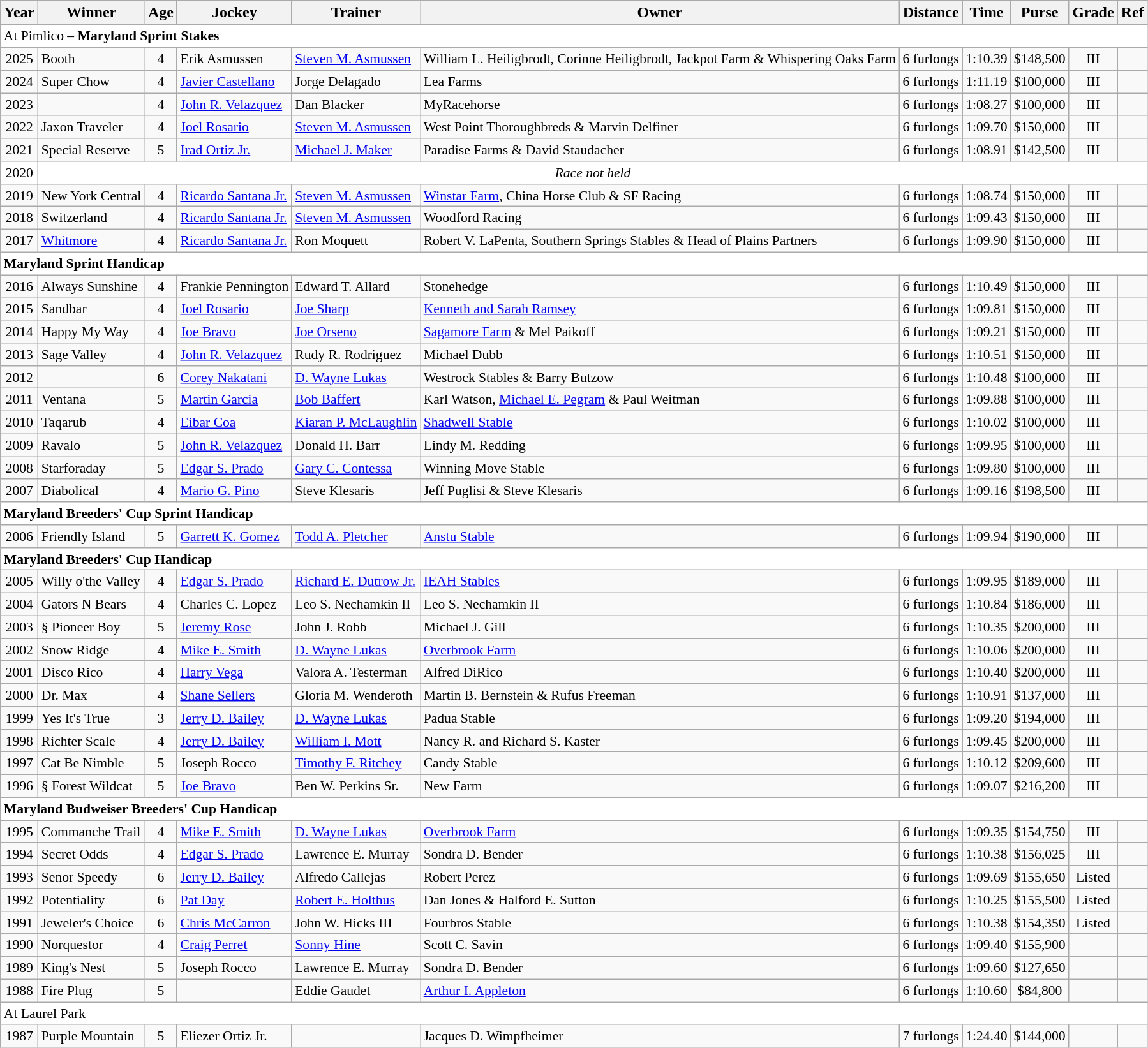<table class="wikitable sortable">
<tr>
<th>Year</th>
<th>Winner</th>
<th>Age</th>
<th>Jockey</th>
<th>Trainer</th>
<th>Owner</th>
<th>Distance</th>
<th>Time</th>
<th>Purse</th>
<th>Grade</th>
<th>Ref</th>
</tr>
<tr style="font-size:90%; background-color:white">
<td align="left" colspan=11>At Pimlico – <strong>Maryland Sprint Stakes</strong></td>
</tr>
<tr style="font-size:90%">
<td align=center>2025</td>
<td>Booth</td>
<td align=center>4</td>
<td>Erik Asmussen</td>
<td><a href='#'>Steven M. Asmussen</a></td>
<td>William L. Heiligbrodt, Corinne Heiligbrodt, Jackpot Farm & Whispering Oaks Farm</td>
<td align=center>6 furlongs</td>
<td align=center>1:10.39</td>
<td align=center>$148,500</td>
<td align=center>III</td>
<td></td>
</tr>
<tr style="font-size:90%;">
<td align=center>2024</td>
<td>Super Chow</td>
<td align=center>4</td>
<td><a href='#'>Javier Castellano</a></td>
<td>Jorge Delagado</td>
<td>Lea Farms</td>
<td align=center>6 furlongs</td>
<td align=center>1:11.19</td>
<td align=center>$100,000</td>
<td align=center>III</td>
<td></td>
</tr>
<tr style="font-size:90%;">
<td align=center>2023</td>
<td></td>
<td align=center>4</td>
<td><a href='#'>John R. Velazquez</a></td>
<td>Dan Blacker</td>
<td>MyRacehorse</td>
<td align=center>6 furlongs</td>
<td align=center>1:08.27</td>
<td align=center>$100,000</td>
<td align=center>III</td>
<td></td>
</tr>
<tr style="font-size:90%;">
<td align=center>2022</td>
<td>Jaxon Traveler</td>
<td align=center>4</td>
<td><a href='#'>Joel Rosario</a></td>
<td><a href='#'>Steven M. Asmussen</a></td>
<td>West Point Thoroughbreds & Marvin Delfiner</td>
<td align=center>6 furlongs</td>
<td align=center>1:09.70</td>
<td align=center>$150,000</td>
<td align=center>III</td>
<td></td>
</tr>
<tr style="font-size:90%;">
<td align=center>2021</td>
<td>Special Reserve</td>
<td align=center>5</td>
<td><a href='#'>Irad Ortiz Jr.</a></td>
<td><a href='#'>Michael J. Maker</a></td>
<td>Paradise Farms & David Staudacher</td>
<td align=center>6 furlongs</td>
<td align=center>1:08.91</td>
<td align=center>$142,500</td>
<td align=center>III</td>
<td></td>
</tr>
<tr style="font-size:90%; background-color:white">
<td align="center">2020</td>
<td align="center" colspan=10><em>Race not held</em></td>
</tr>
<tr style="font-size:90%;">
<td align=center>2019</td>
<td>New York Central</td>
<td align=center>4</td>
<td><a href='#'>Ricardo Santana Jr.</a></td>
<td><a href='#'>Steven M. Asmussen</a></td>
<td><a href='#'>Winstar Farm</a>, China Horse Club & SF Racing</td>
<td align=center>6 furlongs</td>
<td align=center>1:08.74</td>
<td align=center>$150,000</td>
<td align=center>III</td>
<td></td>
</tr>
<tr style="font-size:90%;">
<td align=center>2018</td>
<td>Switzerland</td>
<td align=center>4</td>
<td><a href='#'>Ricardo Santana Jr.</a></td>
<td><a href='#'>Steven M. Asmussen</a></td>
<td>Woodford Racing</td>
<td align=center>6 furlongs</td>
<td align=center>1:09.43</td>
<td align=center>$150,000</td>
<td align=center>III</td>
<td></td>
</tr>
<tr style="font-size:90%;">
<td align=center>2017</td>
<td><a href='#'>Whitmore</a></td>
<td align=center>4</td>
<td><a href='#'>Ricardo Santana Jr.</a></td>
<td>Ron Moquett</td>
<td>Robert V. LaPenta, Southern Springs Stables & Head of Plains Partners</td>
<td align=center>6 furlongs</td>
<td align=center>1:09.90</td>
<td align=center>$150,000</td>
<td align=center>III</td>
<td></td>
</tr>
<tr style="font-size:90%; background-color:white">
<td align="left" colspan=11><strong>Maryland Sprint Handicap</strong></td>
</tr>
<tr style="font-size:90%;">
<td align=center>2016</td>
<td>Always Sunshine</td>
<td align=center>4</td>
<td>Frankie Pennington</td>
<td>Edward T. Allard</td>
<td>Stonehedge</td>
<td align=center>6 furlongs</td>
<td align=center>1:10.49</td>
<td align=center>$150,000</td>
<td align=center>III</td>
<td></td>
</tr>
<tr style="font-size:90%;">
<td align=center>2015</td>
<td>Sandbar</td>
<td align=center>4</td>
<td><a href='#'>Joel Rosario</a></td>
<td><a href='#'>Joe Sharp</a></td>
<td><a href='#'>Kenneth and Sarah Ramsey</a></td>
<td align=center>6 furlongs</td>
<td align=center>1:09.81</td>
<td align=center>$150,000</td>
<td align=center>III</td>
<td></td>
</tr>
<tr style="font-size:90%;">
<td align=center>2014</td>
<td>Happy My Way</td>
<td align=center>4</td>
<td><a href='#'>Joe Bravo</a></td>
<td><a href='#'>Joe Orseno</a></td>
<td><a href='#'>Sagamore Farm</a> & Mel Paikoff</td>
<td align=center>6 furlongs</td>
<td align=center>1:09.21</td>
<td align=center>$150,000</td>
<td align=center>III</td>
<td></td>
</tr>
<tr style="font-size:90%;">
<td align=center>2013</td>
<td>Sage Valley</td>
<td align=center>4</td>
<td><a href='#'>John R. Velazquez</a></td>
<td>Rudy R. Rodriguez</td>
<td>Michael Dubb</td>
<td align=center>6 furlongs</td>
<td align=center>1:10.51</td>
<td align=center>$150,000</td>
<td align=center>III</td>
<td></td>
</tr>
<tr style="font-size:90%;">
<td align=center>2012</td>
<td></td>
<td align=center>6</td>
<td><a href='#'>Corey Nakatani</a></td>
<td><a href='#'>D. Wayne Lukas</a></td>
<td>Westrock Stables & Barry Butzow</td>
<td align=center>6 furlongs</td>
<td align=center>1:10.48</td>
<td align=center>$100,000</td>
<td align=center>III</td>
<td></td>
</tr>
<tr style="font-size:90%;">
<td align=center>2011</td>
<td>Ventana</td>
<td align=center>5</td>
<td><a href='#'>Martin Garcia</a></td>
<td><a href='#'>Bob Baffert</a></td>
<td>Karl Watson, <a href='#'>Michael E. Pegram</a> & Paul Weitman</td>
<td align=center>6 furlongs</td>
<td align=center>1:09.88</td>
<td align=center>$100,000</td>
<td align=center>III</td>
<td></td>
</tr>
<tr style="font-size:90%;">
<td align=center>2010</td>
<td>Taqarub</td>
<td align=center>4</td>
<td><a href='#'>Eibar Coa</a></td>
<td><a href='#'>Kiaran P. McLaughlin</a></td>
<td><a href='#'>Shadwell Stable</a></td>
<td align=center>6 furlongs</td>
<td align=center>1:10.02</td>
<td align=center>$100,000</td>
<td align=center>III</td>
<td></td>
</tr>
<tr style="font-size:90%;">
<td align=center>2009</td>
<td>Ravalo</td>
<td align=center>5</td>
<td><a href='#'>John R. Velazquez</a></td>
<td>Donald H. Barr</td>
<td>Lindy M. Redding</td>
<td align=center>6 furlongs</td>
<td align=center>1:09.95</td>
<td align=center>$100,000</td>
<td align=center>III</td>
<td></td>
</tr>
<tr style="font-size:90%;">
<td align=center>2008</td>
<td>Starforaday</td>
<td align=center>5</td>
<td><a href='#'>Edgar S. Prado</a></td>
<td><a href='#'>Gary C. Contessa</a></td>
<td>Winning Move Stable</td>
<td align=center>6 furlongs</td>
<td align=center>1:09.80</td>
<td align=center>$100,000</td>
<td align=center>III</td>
<td></td>
</tr>
<tr style="font-size:90%;">
<td align=center>2007</td>
<td>Diabolical</td>
<td align=center>4</td>
<td><a href='#'>Mario G. Pino</a></td>
<td>Steve Klesaris</td>
<td>Jeff Puglisi & Steve Klesaris</td>
<td align=center>6 furlongs</td>
<td align=center>1:09.16</td>
<td align=center>$198,500</td>
<td align=center>III</td>
<td></td>
</tr>
<tr style="font-size:90%; background-color:white">
<td align="left" colspan=11><strong>Maryland Breeders' Cup Sprint Handicap</strong></td>
</tr>
<tr style="font-size:90%;">
<td align=center>2006</td>
<td>Friendly Island</td>
<td align=center>5</td>
<td><a href='#'>Garrett K. Gomez</a></td>
<td><a href='#'>Todd A. Pletcher</a></td>
<td><a href='#'>Anstu Stable</a></td>
<td align=center>6 furlongs</td>
<td align=center>1:09.94</td>
<td align=center>$190,000</td>
<td align=center>III</td>
<td></td>
</tr>
<tr style="font-size:90%; background-color:white">
<td align="left" colspan=11><strong>Maryland Breeders' Cup Handicap</strong></td>
</tr>
<tr style="font-size:90%;">
<td align=center>2005</td>
<td>Willy o'the Valley</td>
<td align=center>4</td>
<td><a href='#'>Edgar S. Prado</a></td>
<td><a href='#'>Richard E. Dutrow Jr.</a></td>
<td><a href='#'>IEAH Stables</a></td>
<td align=center>6 furlongs</td>
<td align=center>1:09.95</td>
<td align=center>$189,000</td>
<td align=center>III</td>
<td></td>
</tr>
<tr style="font-size:90%;">
<td align=center>2004</td>
<td>Gators N Bears</td>
<td align=center>4</td>
<td>Charles C. Lopez</td>
<td>Leo S. Nechamkin II</td>
<td>Leo S. Nechamkin II</td>
<td align=center>6 furlongs</td>
<td align=center>1:10.84</td>
<td align=center>$186,000</td>
<td align=center>III</td>
<td></td>
</tr>
<tr style="font-size:90%;">
<td align=center>2003</td>
<td>§ Pioneer Boy</td>
<td align=center>5</td>
<td><a href='#'>Jeremy Rose</a></td>
<td>John J. Robb</td>
<td>Michael J. Gill</td>
<td align=center>6 furlongs</td>
<td align=center>1:10.35</td>
<td align=center>$200,000</td>
<td align=center>III</td>
<td></td>
</tr>
<tr style="font-size:90%;">
<td align=center>2002</td>
<td>Snow Ridge</td>
<td align=center>4</td>
<td><a href='#'>Mike E. Smith</a></td>
<td><a href='#'>D. Wayne Lukas</a></td>
<td><a href='#'>Overbrook Farm</a></td>
<td align=center>6 furlongs</td>
<td align=center>1:10.06</td>
<td align=center>$200,000</td>
<td align=center>III</td>
<td></td>
</tr>
<tr style="font-size:90%;">
<td align=center>2001</td>
<td>Disco Rico</td>
<td align=center>4</td>
<td><a href='#'>Harry Vega</a></td>
<td>Valora A. Testerman</td>
<td>Alfred DiRico</td>
<td align=center>6 furlongs</td>
<td align=center>1:10.40</td>
<td align=center>$200,000</td>
<td align=center>III</td>
<td></td>
</tr>
<tr style="font-size:90%;">
<td align=center>2000</td>
<td>Dr. Max</td>
<td align=center>4</td>
<td><a href='#'>Shane Sellers</a></td>
<td>Gloria M. Wenderoth</td>
<td>Martin B. Bernstein & Rufus Freeman</td>
<td align=center>6 furlongs</td>
<td align=center>1:10.91</td>
<td align=center>$137,000</td>
<td align=center>III</td>
<td></td>
</tr>
<tr style="font-size:90%;">
<td align=center>1999</td>
<td>Yes It's True</td>
<td align=center>3</td>
<td><a href='#'>Jerry D. Bailey</a></td>
<td><a href='#'>D. Wayne Lukas</a></td>
<td>Padua Stable</td>
<td align=center>6 furlongs</td>
<td align=center>1:09.20</td>
<td align=center>$194,000</td>
<td align=center>III</td>
<td></td>
</tr>
<tr style="font-size:90%;">
<td align=center>1998</td>
<td>Richter Scale</td>
<td align=center>4</td>
<td><a href='#'>Jerry D. Bailey</a></td>
<td><a href='#'>William I. Mott</a></td>
<td>Nancy R. and Richard S. Kaster</td>
<td align=center>6 furlongs</td>
<td align=center>1:09.45</td>
<td align=center>$200,000</td>
<td align=center>III</td>
<td></td>
</tr>
<tr style="font-size:90%;">
<td align=center>1997</td>
<td>Cat Be Nimble</td>
<td align=center>5</td>
<td>Joseph Rocco</td>
<td><a href='#'>Timothy F. Ritchey</a></td>
<td>Candy Stable</td>
<td align=center>6 furlongs</td>
<td align=center>1:10.12</td>
<td align=center>$209,600</td>
<td align=center>III</td>
<td></td>
</tr>
<tr style="font-size:90%;">
<td align=center>1996</td>
<td>§ Forest Wildcat</td>
<td align=center>5</td>
<td><a href='#'>Joe Bravo</a></td>
<td>Ben W. Perkins Sr.</td>
<td>New Farm</td>
<td align=center>6 furlongs</td>
<td align=center>1:09.07</td>
<td align=center>$216,200</td>
<td align=center>III</td>
<td></td>
</tr>
<tr style="font-size:90%; background-color:white">
<td align="left" colspan=11><strong>Maryland Budweiser Breeders' Cup Handicap</strong></td>
</tr>
<tr style="font-size:90%;">
<td align=center>1995</td>
<td>Commanche Trail</td>
<td align=center>4</td>
<td><a href='#'>Mike E. Smith</a></td>
<td><a href='#'>D. Wayne Lukas</a></td>
<td><a href='#'>Overbrook Farm</a></td>
<td align=center>6 furlongs</td>
<td align=center>1:09.35</td>
<td align=center>$154,750</td>
<td align=center>III</td>
<td></td>
</tr>
<tr style="font-size:90%;">
<td align=center>1994</td>
<td>Secret Odds</td>
<td align=center>4</td>
<td><a href='#'>Edgar S. Prado</a></td>
<td>Lawrence E. Murray</td>
<td>Sondra D. Bender</td>
<td align=center>6 furlongs</td>
<td align=center>1:10.38</td>
<td align=center>$156,025</td>
<td align=center>III</td>
<td></td>
</tr>
<tr style="font-size:90%;">
<td align=center>1993</td>
<td>Senor Speedy</td>
<td align=center>6</td>
<td><a href='#'>Jerry D. Bailey</a></td>
<td>Alfredo Callejas</td>
<td>Robert Perez</td>
<td align=center>6 furlongs</td>
<td align=center>1:09.69</td>
<td align=center>$155,650</td>
<td align=center>Listed</td>
<td></td>
</tr>
<tr style="font-size:90%;">
<td align=center>1992</td>
<td>Potentiality</td>
<td align=center>6</td>
<td><a href='#'>Pat Day</a></td>
<td><a href='#'>Robert E. Holthus</a></td>
<td>Dan Jones & Halford E. Sutton</td>
<td align=center>6 furlongs</td>
<td align=center>1:10.25</td>
<td align=center>$155,500</td>
<td align=center>Listed</td>
<td></td>
</tr>
<tr style="font-size:90%;">
<td align=center>1991</td>
<td>Jeweler's Choice</td>
<td align=center>6</td>
<td><a href='#'>Chris McCarron</a></td>
<td>John W. Hicks III</td>
<td>Fourbros Stable</td>
<td align=center>6 furlongs</td>
<td align=center>1:10.38</td>
<td align=center>$154,350</td>
<td align=center>Listed</td>
<td></td>
</tr>
<tr style="font-size:90%;">
<td align=center>1990</td>
<td>Norquestor</td>
<td align=center>4</td>
<td><a href='#'>Craig Perret</a></td>
<td><a href='#'>Sonny Hine</a></td>
<td>Scott C. Savin</td>
<td align=center>6 furlongs</td>
<td align=center>1:09.40</td>
<td align=center>$155,900</td>
<td align=center></td>
<td></td>
</tr>
<tr style="font-size:90%;">
<td align=center>1989</td>
<td>King's Nest</td>
<td align=center>5</td>
<td>Joseph Rocco</td>
<td>Lawrence E. Murray</td>
<td>Sondra D. Bender</td>
<td align=center>6 furlongs</td>
<td align=center>1:09.60</td>
<td align=center>$127,650</td>
<td align=center></td>
<td></td>
</tr>
<tr style="font-size:90%;">
<td align=center>1988</td>
<td>Fire Plug</td>
<td align=center>5</td>
<td></td>
<td>Eddie Gaudet</td>
<td><a href='#'>Arthur I. Appleton</a></td>
<td align=center>6 furlongs</td>
<td align=center>1:10.60</td>
<td align=center>$84,800</td>
<td align=center></td>
<td></td>
</tr>
<tr style="font-size:90%; background-color:white">
<td align="left" colspan=11>At Laurel Park</td>
</tr>
<tr style="font-size:90%;">
<td align=center>1987</td>
<td>Purple Mountain</td>
<td align=center>5</td>
<td>Eliezer Ortiz Jr.</td>
<td></td>
<td>Jacques D. Wimpfheimer</td>
<td align=center>7 furlongs</td>
<td align=center>1:24.40</td>
<td align=center>$144,000</td>
<td align=center></td>
<td></td>
</tr>
</table>
